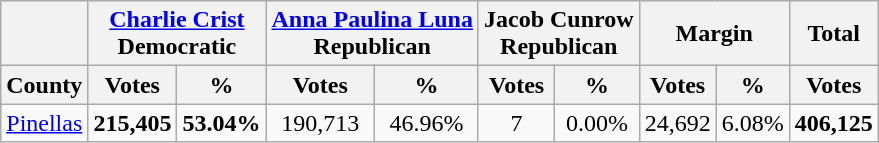<table class="wikitable sortable" style="text-align:center">
<tr>
<th></th>
<th style="text-align:center;" colspan="2"><a href='#'>Charlie Crist</a><br>Democratic</th>
<th style="text-align:center;" colspan="2"><a href='#'>Anna Paulina Luna</a><br>Republican</th>
<th style="text-align:center;" colspan="2">Jacob Cunrow<br>Republican</th>
<th style="text-align:center;" colspan="2">Margin</th>
<th style="text-align:center;">Total</th>
</tr>
<tr>
<th align=center>County</th>
<th style="text-align:center;" data-sort-type="number">Votes</th>
<th style="text-align:center;" data-sort-type="number">%</th>
<th style="text-align:center;" data-sort-type="number">Votes</th>
<th style="text-align:center;" data-sort-type="number">%</th>
<th style="text-align:center;" data-sort-type="number">Votes</th>
<th style="text-align:center;" data-sort-type="number">%</th>
<th style="text-align:center;" data-sort-type="number">Votes</th>
<th style="text-align:center;" data-sort-type="number">%</th>
<th style="text-align:center;" data-sort-type="number">Votes</th>
</tr>
<tr>
<td align=center><a href='#'>Pinellas</a></td>
<td><strong>215,405</strong></td>
<td><strong>53.04%</strong></td>
<td>190,713</td>
<td>46.96%</td>
<td>7</td>
<td>0.00%</td>
<td>24,692</td>
<td>6.08%</td>
<td><strong>406,125</strong></td>
</tr>
</table>
